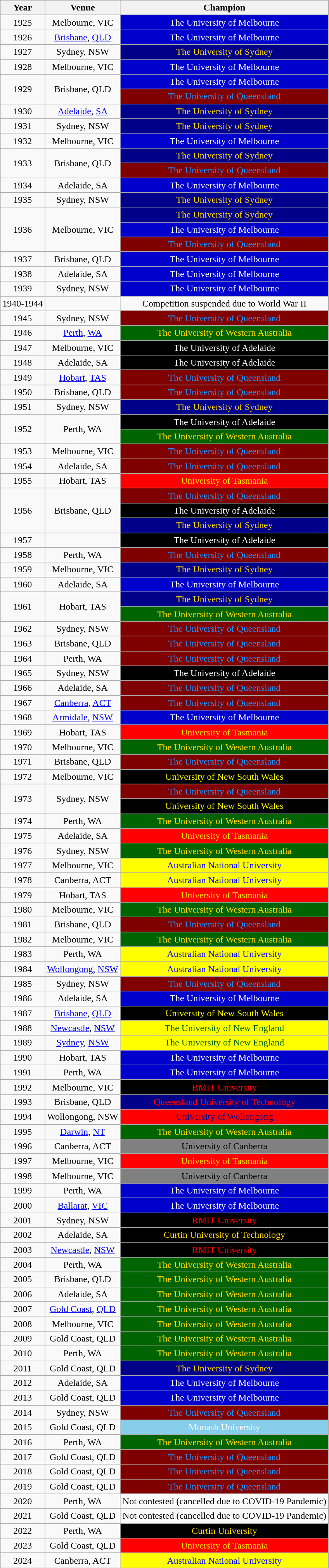<table class="wikitable">
<tr>
<th>Year</th>
<th>Venue</th>
<th>Champion</th>
</tr>
<tr align=center>
<td>1925</td>
<td>Melbourne, VIC</td>
<td style="background:MediumBlue; color:White">The University of Melbourne</td>
</tr>
<tr align=center>
<td>1926</td>
<td><a href='#'>Brisbane</a>, <a href='#'>QLD</a></td>
<td style="background:MediumBlue; color:White">The University of Melbourne</td>
</tr>
<tr align=center>
<td>1927</td>
<td>Sydney, NSW</td>
<td style="background:Darkblue; color:Gold">The University of Sydney</td>
</tr>
<tr align=center>
<td>1928</td>
<td>Melbourne, VIC</td>
<td style="background:MediumBlue; color:White">The University of Melbourne</td>
</tr>
<tr align=center>
<td rowspan="2">1929</td>
<td rowspan="2">Brisbane, QLD</td>
<td style="background:MediumBlue; color:White">The University of Melbourne</td>
</tr>
<tr align=center>
<td style="background:Maroon; color:Dodgerblue">The University of Queensland</td>
</tr>
<tr align=center>
<td>1930</td>
<td><a href='#'>Adelaide</a>, <a href='#'>SA</a></td>
<td style="background:Darkblue; color:Gold">The University of Sydney</td>
</tr>
<tr align=center>
<td>1931</td>
<td>Sydney, NSW</td>
<td style="background:Darkblue; color:Gold">The University of Sydney</td>
</tr>
<tr align=center>
<td>1932</td>
<td>Melbourne, VIC</td>
<td style="background:MediumBlue; color:White">The University of Melbourne</td>
</tr>
<tr align=center>
<td rowspan="2">1933</td>
<td rowspan="2">Brisbane, QLD</td>
<td style="background:Darkblue; color:Gold">The University of Sydney</td>
</tr>
<tr align=center>
<td style="background:Maroon; color:Dodgerblue">The University of Queensland</td>
</tr>
<tr align=center>
<td>1934</td>
<td>Adelaide, SA</td>
<td style="background:MediumBlue; color:White">The University of Melbourne</td>
</tr>
<tr align=center>
<td>1935</td>
<td>Sydney, NSW</td>
<td style="background:Darkblue; color:Gold">The University of Sydney</td>
</tr>
<tr align=center>
<td rowspan="3">1936</td>
<td rowspan="3">Melbourne, VIC</td>
<td style="background:Darkblue; color:Gold">The University of Sydney</td>
</tr>
<tr align=center>
<td style="background:MediumBlue; color:White">The University of Melbourne</td>
</tr>
<tr align=center>
<td style="background:Maroon; color:Dodgerblue">The University of Queensland</td>
</tr>
<tr align=center>
<td>1937</td>
<td>Brisbane, QLD</td>
<td style="background:MediumBlue; color:White">The University of Melbourne</td>
</tr>
<tr align=center>
<td>1938</td>
<td>Adelaide, SA</td>
<td style="background:MediumBlue; color:White">The University of Melbourne</td>
</tr>
<tr align=center>
<td>1939</td>
<td>Sydney, NSW</td>
<td style="background:MediumBlue; color:White">The University of Melbourne</td>
</tr>
<tr align=center>
<td>1940-1944</td>
<td></td>
<td>Competition suspended due to World War II</td>
</tr>
<tr align=center>
<td>1945</td>
<td>Sydney, NSW</td>
<td style="background:Maroon; color:Dodgerblue">The University of Queensland</td>
</tr>
<tr align=center>
<td>1946</td>
<td><a href='#'>Perth</a>, <a href='#'>WA</a></td>
<td style="background:Darkgreen; color:Gold">The University of Western Australia</td>
</tr>
<tr align=center>
<td>1947</td>
<td>Melbourne, VIC</td>
<td style="background:Black; color:White">The University of Adelaide</td>
</tr>
<tr align=center>
<td>1948</td>
<td>Adelaide, SA</td>
<td style="background:Black; color:White">The University of Adelaide</td>
</tr>
<tr align=center>
<td>1949</td>
<td><a href='#'>Hobart</a>, <a href='#'>TAS</a></td>
<td style="background:Maroon; color:Dodgerblue">The University of Queensland</td>
</tr>
<tr align=center>
<td>1950</td>
<td>Brisbane, QLD</td>
<td style="background:Maroon; color:Dodgerblue">The University of Queensland</td>
</tr>
<tr align=center>
<td>1951</td>
<td>Sydney, NSW</td>
<td style="background:Darkblue; color:Gold">The University of Sydney</td>
</tr>
<tr align=center>
<td rowspan="2">1952</td>
<td rowspan="2">Perth, WA</td>
<td style="background:Black; color:White">The University of Adelaide</td>
</tr>
<tr align=center>
<td style="background:Darkgreen; color:Gold">The University of Western Australia</td>
</tr>
<tr align=center>
<td>1953</td>
<td>Melbourne, VIC</td>
<td style="background:Maroon; color:Dodgerblue">The University of Queensland</td>
</tr>
<tr align=center>
<td>1954</td>
<td>Adelaide, SA</td>
<td style="background:Maroon; color:Dodgerblue">The University of Queensland</td>
</tr>
<tr align=center>
<td>1955</td>
<td>Hobart, TAS</td>
<td style="background:Red; color:Gold">University of Tasmania</td>
</tr>
<tr align=center>
<td rowspan="3">1956</td>
<td rowspan="3">Brisbane, QLD</td>
<td style="background:Maroon; color:Dodgerblue">The University of Queensland</td>
</tr>
<tr align=center>
<td style="background:Black; color:White">The University of Adelaide</td>
</tr>
<tr align=center>
<td style="background:Darkblue; color:Gold">The University of Sydney</td>
</tr>
<tr align=center>
<td>1957</td>
<td></td>
<td style="background:Black; color:White">The University of Adelaide</td>
</tr>
<tr align=center>
<td>1958</td>
<td>Perth, WA</td>
<td style="background:Maroon; color:Dodgerblue">The University of Queensland</td>
</tr>
<tr align=center>
<td>1959</td>
<td>Melbourne, VIC</td>
<td style="background:Darkblue; color:Gold">The University of Sydney</td>
</tr>
<tr align=center>
<td>1960</td>
<td>Adelaide, SA</td>
<td style="background:MediumBlue; color:White">The University of Melbourne</td>
</tr>
<tr align=center>
<td rowspan="2">1961</td>
<td rowspan="2">Hobart, TAS</td>
<td style="background:Darkblue; color:Gold">The University of Sydney</td>
</tr>
<tr align=center>
<td style="background:Darkgreen; color:Gold">The University of Western Australia</td>
</tr>
<tr align=center>
<td>1962</td>
<td>Sydney, NSW</td>
<td style="background:Maroon; color:Dodgerblue">The University of Queensland</td>
</tr>
<tr align=center>
<td>1963</td>
<td>Brisbane, QLD</td>
<td style="background:Maroon; color:Dodgerblue">The University of Queensland</td>
</tr>
<tr align=center>
<td>1964</td>
<td>Perth, WA</td>
<td style="background:Maroon; color:Dodgerblue">The University of Queensland</td>
</tr>
<tr align=center>
<td>1965</td>
<td>Sydney, NSW</td>
<td style="background:Black; color:White">The University of Adelaide</td>
</tr>
<tr align=center>
<td>1966</td>
<td>Adelaide, SA</td>
<td style="background:Maroon; color:Dodgerblue">The University of Queensland</td>
</tr>
<tr align=center>
<td>1967</td>
<td><a href='#'>Canberra</a>, <a href='#'>ACT</a></td>
<td style="background:Maroon; color:Dodgerblue">The University of Queensland</td>
</tr>
<tr align=center>
<td>1968</td>
<td><a href='#'>Armidale</a>, <a href='#'>NSW</a></td>
<td style="background:MediumBlue; color:White">The University of Melbourne</td>
</tr>
<tr align=center>
<td>1969</td>
<td>Hobart, TAS</td>
<td style="background:Red; color:Gold">University of Tasmania</td>
</tr>
<tr align=center>
<td>1970</td>
<td>Melbourne, VIC</td>
<td style="background:Darkgreen; color:Gold">The University of Western Australia</td>
</tr>
<tr align=center>
<td>1971</td>
<td>Brisbane, QLD</td>
<td style="background:Maroon; color:Dodgerblue">The University of Queensland</td>
</tr>
<tr align=center>
<td>1972</td>
<td>Melbourne, VIC</td>
<td style="background:Black; color:Yellow">University of New South Wales</td>
</tr>
<tr align=center>
<td rowspan="2">1973</td>
<td rowspan="2">Sydney, NSW</td>
<td style="background:Maroon; color:Dodgerblue">The University of Queensland</td>
</tr>
<tr align=center>
<td style="background:Black; color:Yellow">University of New South Wales</td>
</tr>
<tr align=center>
<td>1974</td>
<td>Perth, WA</td>
<td style="background:Darkgreen; color:Gold">The University of Western Australia</td>
</tr>
<tr align=center>
<td>1975</td>
<td>Adelaide, SA</td>
<td style="background:Red; color:Gold">University of Tasmania</td>
</tr>
<tr align=center>
<td>1976</td>
<td>Sydney, NSW</td>
<td style="background:Darkgreen; color:Gold">The University of Western Australia</td>
</tr>
<tr align=center>
<td>1977</td>
<td>Melbourne, VIC</td>
<td style="background:Yellow; color:Blue">Australian National University</td>
</tr>
<tr align=center>
<td>1978</td>
<td>Canberra, ACT</td>
<td style="background:Yellow; color:Blue">Australian National University</td>
</tr>
<tr align=center>
<td>1979</td>
<td>Hobart, TAS</td>
<td style="background:Red; color:Gold">University of Tasmania</td>
</tr>
<tr align=center>
<td>1980</td>
<td>Melbourne, VIC</td>
<td style="background:Darkgreen; color:Gold">The University of Western Australia</td>
</tr>
<tr align=center>
<td>1981</td>
<td>Brisbane, QLD</td>
<td style="background:Maroon; color:Dodgerblue">The University of Queensland</td>
</tr>
<tr align=center>
<td>1982</td>
<td>Melbourne, VIC</td>
<td style="background:Darkgreen; color:Gold">The University of Western Australia</td>
</tr>
<tr align=center>
<td>1983</td>
<td>Perth, WA</td>
<td style="background:Yellow; color:Blue">Australian National University</td>
</tr>
<tr align=center>
<td>1984</td>
<td><a href='#'>Wollongong</a>, <a href='#'>NSW</a></td>
<td style="background:Yellow; color:Blue">Australian National University</td>
</tr>
<tr align=center>
<td>1985</td>
<td>Sydney, NSW</td>
<td style="background:Maroon; color:Dodgerblue">The University of Queensland</td>
</tr>
<tr align=center>
<td>1986</td>
<td>Adelaide, SA</td>
<td style="background:MediumBlue; color:White">The University of Melbourne</td>
</tr>
<tr align=center>
<td>1987</td>
<td><a href='#'>Brisbane</a>, <a href='#'>QLD</a></td>
<td style="background:Black; color:Yellow">University of New South Wales</td>
</tr>
<tr align=center>
<td>1988</td>
<td><a href='#'>Newcastle</a>, <a href='#'>NSW</a></td>
<td style="background:Yellow; color:Darkgreen">The University of New England</td>
</tr>
<tr align=center>
<td>1989</td>
<td><a href='#'>Sydney</a>, <a href='#'>NSW</a></td>
<td style="background:Yellow; color:Darkgreen">The University of New England</td>
</tr>
<tr align=center>
<td>1990</td>
<td>Hobart, TAS</td>
<td style="background:MediumBlue; color:White">The University of Melbourne</td>
</tr>
<tr align=center>
<td>1991</td>
<td>Perth, WA</td>
<td style="background:MediumBlue; color:White">The University of Melbourne</td>
</tr>
<tr align=center>
<td>1992</td>
<td>Melbourne, VIC</td>
<td style="background:Black; color:Red">RMIT University</td>
</tr>
<tr align=center>
<td>1993</td>
<td>Brisbane, QLD</td>
<td style="background:Darkblue; color:Red">Queensland University of Technology</td>
</tr>
<tr align=center>
<td>1994</td>
<td>Wollongong, NSW</td>
<td style="background:Red; color:Darkblue">University of Wollongong</td>
</tr>
<tr align=center>
<td>1995</td>
<td><a href='#'>Darwin</a>, <a href='#'>NT</a></td>
<td style="background:Darkgreen; color:Gold">The University of Western Australia</td>
</tr>
<tr align=center>
<td>1996</td>
<td>Canberra, ACT</td>
<td style="background:gray; color:Black;">University of Canberra</td>
</tr>
<tr align=center>
<td>1997</td>
<td>Melbourne, VIC</td>
<td style="background:Red; color:Gold">University of Tasmania</td>
</tr>
<tr align=center>
<td>1998</td>
<td>Melbourne, VIC</td>
<td style="background:gray; color:Black;">University of Canberra</td>
</tr>
<tr align=center>
<td>1999</td>
<td>Perth, WA</td>
<td style="background:MediumBlue; color:White">The University of Melbourne</td>
</tr>
<tr align=center>
<td>2000</td>
<td><a href='#'>Ballarat</a>, <a href='#'>VIC</a></td>
<td style="background:MediumBlue; color:White">The University of Melbourne</td>
</tr>
<tr align=center>
<td>2001</td>
<td>Sydney, NSW</td>
<td style="background:Black; color:Red">RMIT University</td>
</tr>
<tr align=center>
<td>2002</td>
<td>Adelaide, SA</td>
<td style="background:Black; color:Gold">Curtin University of Technology</td>
</tr>
<tr align=center>
<td>2003</td>
<td><a href='#'>Newcastle</a>, <a href='#'>NSW</a></td>
<td style="background:Black; color:Red">RMIT University</td>
</tr>
<tr align=center>
<td>2004</td>
<td>Perth, WA</td>
<td style="background:Darkgreen; color:Gold">The University of Western Australia</td>
</tr>
<tr align=center>
<td>2005</td>
<td>Brisbane, QLD</td>
<td style="background:Darkgreen; color:Gold">The University of Western Australia</td>
</tr>
<tr align=center>
<td>2006</td>
<td>Adelaide, SA</td>
<td style="background:Darkgreen; color:Gold">The University of Western Australia</td>
</tr>
<tr align=center>
<td>2007</td>
<td><a href='#'>Gold Coast</a>, <a href='#'>QLD</a></td>
<td style="background:Darkgreen; color:Gold">The University of Western Australia</td>
</tr>
<tr align=center>
<td>2008</td>
<td>Melbourne, VIC</td>
<td style="background:Darkgreen; color:Gold">The University of Western Australia</td>
</tr>
<tr align=center>
<td>2009</td>
<td>Gold Coast, QLD</td>
<td style="background:Darkgreen; color:Gold">The University of Western Australia</td>
</tr>
<tr align=center>
<td>2010</td>
<td>Perth, WA</td>
<td style="background:Darkgreen; color:Gold">The University of Western Australia</td>
</tr>
<tr align=center>
<td>2011</td>
<td>Gold Coast, QLD</td>
<td style="background:Darkblue; color:Gold">The University of Sydney</td>
</tr>
<tr align=center>
<td>2012</td>
<td>Adelaide, SA</td>
<td style="background:MediumBlue; color:White">The University of Melbourne</td>
</tr>
<tr align=center>
<td>2013</td>
<td>Gold Coast, QLD</td>
<td style="background:MediumBlue; color:White">The University of Melbourne</td>
</tr>
<tr align=center>
<td>2014</td>
<td>Sydney, NSW</td>
<td style="background:Maroon; color:Dodgerblue">The University of Queensland</td>
</tr>
<tr align=center>
<td>2015</td>
<td>Gold Coast, QLD</td>
<td style="background:SkyBlue; color:White">Monash University</td>
</tr>
<tr align=center>
<td>2016</td>
<td>Perth, WA</td>
<td style="background:Darkgreen; color:Gold">The University of Western Australia</td>
</tr>
<tr align=center>
<td>2017</td>
<td>Gold Coast, QLD</td>
<td style="background:Maroon; color:Dodgerblue">The University of Queensland</td>
</tr>
<tr align=center>
<td>2018</td>
<td>Gold Coast, QLD</td>
<td style="background:Maroon; color:Dodgerblue">The University of Queensland</td>
</tr>
<tr align=center>
<td>2019</td>
<td>Gold Coast, QLD</td>
<td style="background:Maroon; color:Dodgerblue">The University of Queensland</td>
</tr>
<tr align=center>
<td>2020</td>
<td>Perth, WA</td>
<td>Not contested (cancelled due to COVID-19 Pandemic)</td>
</tr>
<tr align=center>
<td>2021</td>
<td>Gold Coast, QLD</td>
<td>Not contested (cancelled due to COVID-19 Pandemic)</td>
</tr>
<tr align=center>
<td>2022</td>
<td>Perth, WA</td>
<td style="background:Black; color:Gold">Curtin University</td>
</tr>
<tr align=center>
<td>2023</td>
<td>Gold Coast, QLD</td>
<td style="background:Red; color:Gold">University of Tasmania</td>
</tr>
<tr align=center>
<td>2024</td>
<td>Canberra, ACT</td>
<td style="background:Yellow; color:Blue">Australian National University</td>
</tr>
</table>
